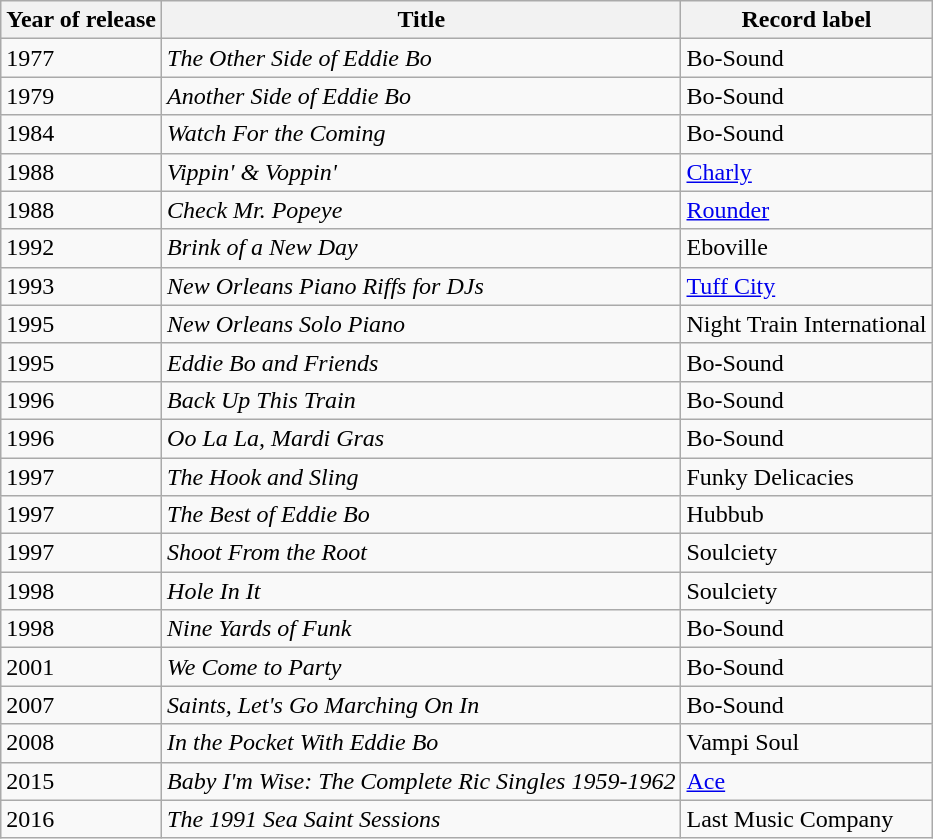<table class="wikitable sortable">
<tr>
<th>Year of release</th>
<th>Title</th>
<th>Record label</th>
</tr>
<tr>
<td>1977</td>
<td><em>The Other Side of Eddie Bo</em></td>
<td>Bo-Sound</td>
</tr>
<tr>
<td>1979</td>
<td><em>Another Side of Eddie Bo</em></td>
<td>Bo-Sound</td>
</tr>
<tr>
<td>1984</td>
<td><em>Watch For the Coming</em></td>
<td>Bo-Sound</td>
</tr>
<tr>
<td>1988</td>
<td><em>Vippin' & Voppin' </em></td>
<td><a href='#'>Charly</a></td>
</tr>
<tr>
<td>1988</td>
<td><em>Check Mr. Popeye</em></td>
<td><a href='#'>Rounder</a></td>
</tr>
<tr>
<td>1992</td>
<td><em>Brink of a New Day</em></td>
<td>Eboville</td>
</tr>
<tr>
<td>1993</td>
<td><em>New Orleans Piano Riffs for DJs</em></td>
<td><a href='#'>Tuff City</a></td>
</tr>
<tr>
<td>1995</td>
<td><em>New Orleans Solo Piano</em></td>
<td>Night Train International</td>
</tr>
<tr>
<td>1995</td>
<td><em>Eddie Bo and Friends</em></td>
<td>Bo-Sound</td>
</tr>
<tr>
<td>1996</td>
<td><em>Back Up This Train</em></td>
<td>Bo-Sound</td>
</tr>
<tr>
<td>1996</td>
<td><em>Oo La La, Mardi Gras</em></td>
<td>Bo-Sound</td>
</tr>
<tr>
<td>1997</td>
<td><em>The Hook and Sling</em></td>
<td>Funky Delicacies</td>
</tr>
<tr>
<td>1997</td>
<td><em>The Best of Eddie Bo</em></td>
<td>Hubbub</td>
</tr>
<tr>
<td>1997</td>
<td><em>Shoot From the Root</em></td>
<td>Soulciety</td>
</tr>
<tr>
<td>1998</td>
<td><em>Hole In It</em></td>
<td>Soulciety</td>
</tr>
<tr>
<td>1998</td>
<td><em>Nine Yards of Funk</em></td>
<td>Bo-Sound</td>
</tr>
<tr>
<td>2001</td>
<td><em>We Come to Party</em></td>
<td>Bo-Sound</td>
</tr>
<tr>
<td>2007</td>
<td><em>Saints, Let's Go Marching On In</em></td>
<td>Bo-Sound</td>
</tr>
<tr>
<td>2008</td>
<td><em>In the Pocket With Eddie Bo</em></td>
<td>Vampi Soul</td>
</tr>
<tr>
<td>2015</td>
<td><em>Baby I'm Wise: The Complete Ric Singles 1959-1962</em></td>
<td><a href='#'>Ace</a></td>
</tr>
<tr>
<td>2016</td>
<td><em>The 1991 Sea Saint Sessions</em></td>
<td>Last Music Company</td>
</tr>
</table>
